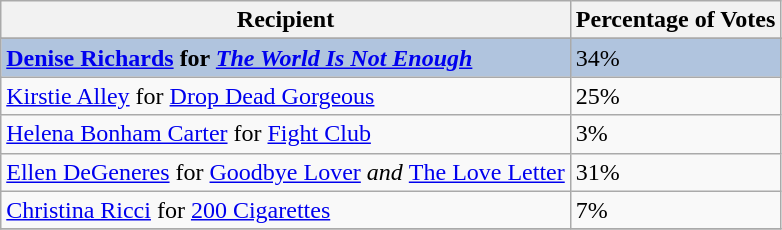<table class="wikitable sortable plainrowheaders" align="centre">
<tr>
<th>Recipient</th>
<th>Percentage of Votes</th>
</tr>
<tr>
</tr>
<tr style="background:#B0C4DE;">
<td><strong><a href='#'>Denise Richards</a> for <em><a href='#'>The World Is Not Enough</a><strong><em></td>
<td></strong>34%<strong></td>
</tr>
<tr>
<td><a href='#'>Kirstie Alley</a> for </em><a href='#'>Drop Dead Gorgeous</a><em></td>
<td>25%</td>
</tr>
<tr>
<td><a href='#'>Helena Bonham Carter</a> for </em><a href='#'>Fight Club</a><em></td>
<td>3%</td>
</tr>
<tr>
<td><a href='#'>Ellen DeGeneres</a> for </em><a href='#'>Goodbye Lover</a><em> and </em><a href='#'>The Love Letter</a><em></td>
<td>31%</td>
</tr>
<tr>
<td><a href='#'>Christina Ricci</a> for </em><a href='#'>200 Cigarettes</a><em></td>
<td>7%</td>
</tr>
<tr>
</tr>
</table>
